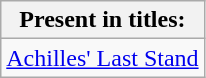<table class="wikitable">
<tr>
<th>Present in titles:</th>
</tr>
<tr>
<td><a href='#'>Achilles' Last Stand</a></td>
</tr>
</table>
